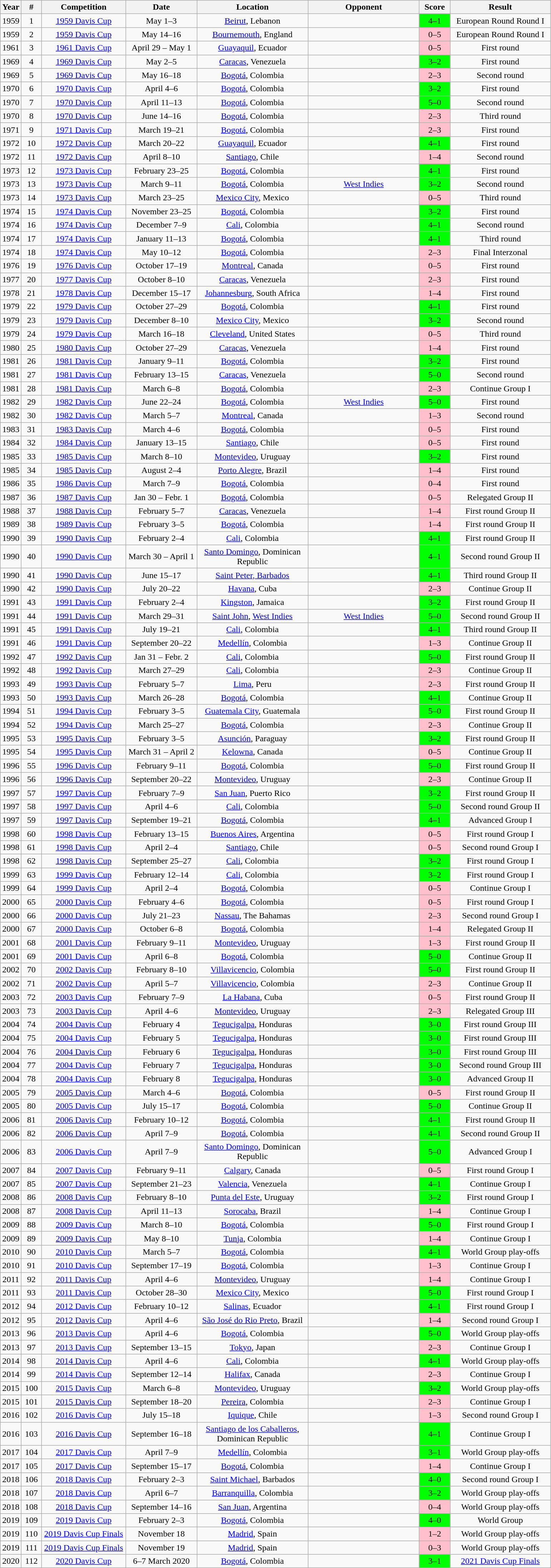<table class="wikitable sortable">
<tr>
<th width="30">Year</th>
<th width="30">#</th>
<th width="150">Competition</th>
<th width="125">Date</th>
<th width="200">Location</th>
<th width="200">Opponent</th>
<th width="50">Score</th>
<th width="180">Result</th>
</tr>
<tr align="center">
<td>1959</td>
<td>1</td>
<td><a href='#'>1959 Davis Cup</a></td>
<td>May 1–3</td>
<td><a href='#'>Beirut</a>, Lebanon</td>
<td></td>
<td bgcolor=#00ff00>4–1</td>
<td>European Round Round I</td>
</tr>
<tr align="center">
<td>1959</td>
<td>2</td>
<td><a href='#'>1959 Davis Cup</a></td>
<td>May 14–16</td>
<td><a href='#'>Bournemouth</a>, England</td>
<td></td>
<td bgcolor=Pink>0–5</td>
<td>European Round Round I</td>
</tr>
<tr align="center">
<td>1961</td>
<td>3</td>
<td><a href='#'>1961 Davis Cup</a></td>
<td>April 29 – May 1</td>
<td><a href='#'>Guayaquil</a>, Ecuador</td>
<td></td>
<td bgcolor=Pink>0–5</td>
<td>First round</td>
</tr>
<tr align="center">
<td>1969</td>
<td>4</td>
<td><a href='#'>1969 Davis Cup</a></td>
<td>May 2–5</td>
<td><a href='#'>Caracas</a>, Venezuela</td>
<td></td>
<td bgcolor=#00ff00>3–2</td>
<td>First round</td>
</tr>
<tr align="center">
<td>1969</td>
<td>5</td>
<td><a href='#'>1969 Davis Cup</a></td>
<td>May 16–18</td>
<td><a href='#'>Bogotá</a>, Colombia</td>
<td></td>
<td bgcolor=Pink>2–3</td>
<td>Second round</td>
</tr>
<tr align="center">
<td>1970</td>
<td>6</td>
<td><a href='#'>1970 Davis Cup</a></td>
<td>April 4–6</td>
<td><a href='#'>Bogotá</a>, Colombia</td>
<td></td>
<td bgcolor=#00ff00>3–2</td>
<td>First round</td>
</tr>
<tr align="center">
<td>1970</td>
<td>7</td>
<td><a href='#'>1970 Davis Cup</a></td>
<td>April 11–13</td>
<td><a href='#'>Bogotá</a>, Colombia</td>
<td></td>
<td bgcolor=#00ff00>5–0</td>
<td>Second round</td>
</tr>
<tr align="center">
<td>1970</td>
<td>8</td>
<td><a href='#'>1970 Davis Cup</a></td>
<td>June 14–16</td>
<td><a href='#'>Bogotá</a>, Colombia</td>
<td></td>
<td bgcolor=Pink>2–3</td>
<td>Third round</td>
</tr>
<tr align="center">
<td>1971</td>
<td>9</td>
<td><a href='#'>1971 Davis Cup</a></td>
<td>March 19–21</td>
<td><a href='#'>Bogotá</a>, Colombia</td>
<td></td>
<td bgcolor=Pink>2–3</td>
<td>First round</td>
</tr>
<tr align="center">
<td>1972</td>
<td>10</td>
<td><a href='#'>1972 Davis Cup</a></td>
<td>March 20–22</td>
<td><a href='#'>Guayaquil</a>, Ecuador</td>
<td></td>
<td bgcolor=#00ff00>4–1</td>
<td>First round</td>
</tr>
<tr align="center">
<td>1972</td>
<td>11</td>
<td><a href='#'>1972 Davis Cup</a></td>
<td>April 8–10</td>
<td><a href='#'>Santiago</a>, Chile</td>
<td></td>
<td bgcolor=Pink>1–4</td>
<td>Second round</td>
</tr>
<tr align="center">
<td>1973</td>
<td>12</td>
<td><a href='#'>1973 Davis Cup</a></td>
<td>February 23–25</td>
<td><a href='#'>Bogotá</a>, Colombia</td>
<td></td>
<td bgcolor=#00ff00>4–1</td>
<td>First round</td>
</tr>
<tr align="center">
<td>1973</td>
<td>13</td>
<td><a href='#'>1973 Davis Cup</a></td>
<td>March 9–11</td>
<td><a href='#'>Bogotá</a>, Colombia</td>
<td> <a href='#'>West Indies</a></td>
<td bgcolor=#00ff00>3–2</td>
<td>Second round</td>
</tr>
<tr align="center">
<td>1973</td>
<td>14</td>
<td><a href='#'>1973 Davis Cup</a></td>
<td>March 23–25</td>
<td><a href='#'>Mexico City</a>, Mexico</td>
<td></td>
<td bgcolor=Pink>0–5</td>
<td>Third round</td>
</tr>
<tr align="center">
<td>1974</td>
<td>15</td>
<td><a href='#'>1974 Davis Cup</a></td>
<td>November 23–25</td>
<td><a href='#'>Bogotá</a>, Colombia</td>
<td></td>
<td bgcolor=#00ff00>3–2</td>
<td>First round</td>
</tr>
<tr align="center">
<td>1974</td>
<td>16</td>
<td><a href='#'>1974 Davis Cup</a></td>
<td>December 7–9</td>
<td><a href='#'>Cali</a>, Colombia</td>
<td></td>
<td bgcolor=#00ff00>4–1</td>
<td>Second round</td>
</tr>
<tr align="center">
<td>1974</td>
<td>17</td>
<td><a href='#'>1974 Davis Cup</a></td>
<td>January 11–13</td>
<td><a href='#'>Bogotá</a>, Colombia</td>
<td></td>
<td bgcolor=#00ff00>4–1</td>
<td>Third round</td>
</tr>
<tr align="center">
<td>1974</td>
<td>18</td>
<td><a href='#'>1974 Davis Cup</a></td>
<td>May 10–12</td>
<td><a href='#'>Bogotá</a>, Colombia</td>
<td></td>
<td bgcolor=Pink>2–3</td>
<td>Final Interzonal</td>
</tr>
<tr align="center">
<td>1976</td>
<td>19</td>
<td><a href='#'>1976 Davis Cup</a></td>
<td>October 17–19</td>
<td><a href='#'>Montreal</a>, Canada</td>
<td></td>
<td bgcolor=Pink>0–5</td>
<td>First round</td>
</tr>
<tr align="center">
<td>1977</td>
<td>20</td>
<td><a href='#'>1977 Davis Cup</a></td>
<td>October 8–10</td>
<td><a href='#'>Caracas</a>, Venezuela</td>
<td></td>
<td bgcolor=Pink>2–3</td>
<td>First round</td>
</tr>
<tr align="center">
<td>1978</td>
<td>21</td>
<td><a href='#'>1978 Davis Cup</a></td>
<td>December 15–17</td>
<td><a href='#'>Johannesburg</a>, South Africa</td>
<td></td>
<td bgcolor=Pink>1–4</td>
<td>First round</td>
</tr>
<tr align="center">
<td>1979</td>
<td>22</td>
<td><a href='#'>1979 Davis Cup</a></td>
<td>October 27–29</td>
<td><a href='#'>Bogotá</a>, Colombia</td>
<td></td>
<td bgcolor=#00ff00>4–1</td>
<td>First round</td>
</tr>
<tr align="center">
<td>1979</td>
<td>23</td>
<td><a href='#'>1979 Davis Cup</a></td>
<td>December 8–10</td>
<td><a href='#'>Mexico City</a>, Mexico</td>
<td></td>
<td bgcolor=#00ff00>3–2</td>
<td>Second round</td>
</tr>
<tr align="center">
<td>1979</td>
<td>24</td>
<td><a href='#'>1979 Davis Cup</a></td>
<td>March 16–18</td>
<td><a href='#'>Cleveland</a>, United States</td>
<td></td>
<td bgcolor=Pink>0–5</td>
<td>Third round</td>
</tr>
<tr align="center">
<td>1980</td>
<td>25</td>
<td><a href='#'>1980 Davis Cup</a></td>
<td>October 27–29</td>
<td><a href='#'>Caracas</a>, Venezuela</td>
<td></td>
<td bgcolor=Pink>1–4</td>
<td>First round</td>
</tr>
<tr align="center">
<td>1981</td>
<td>26</td>
<td><a href='#'>1981 Davis Cup</a></td>
<td>January 9–11</td>
<td><a href='#'>Bogotá</a>, Colombia</td>
<td></td>
<td bgcolor=#00ff00>3–2</td>
<td>First round</td>
</tr>
<tr align="center">
<td>1981</td>
<td>27</td>
<td><a href='#'>1981 Davis Cup</a></td>
<td>February 13–15</td>
<td><a href='#'>Caracas</a>, Venezuela</td>
<td></td>
<td bgcolor=#00ff00>5–0</td>
<td>Second round</td>
</tr>
<tr align="center">
<td>1981</td>
<td>28</td>
<td><a href='#'>1981 Davis Cup</a></td>
<td>March 6–8</td>
<td><a href='#'>Bogotá</a>, Colombia</td>
<td></td>
<td bgcolor=Pink>2–3</td>
<td>Continue Group I</td>
</tr>
<tr align="center">
<td>1982</td>
<td>29</td>
<td><a href='#'>1982 Davis Cup</a></td>
<td>June 22–24</td>
<td><a href='#'>Bogotá</a>, Colombia</td>
<td> <a href='#'>West Indies</a></td>
<td bgcolor=#00ff00>5–0</td>
<td>First round</td>
</tr>
<tr align="center">
<td>1982</td>
<td>30</td>
<td><a href='#'>1982 Davis Cup</a></td>
<td>March 5–7</td>
<td><a href='#'>Montreal</a>, Canada</td>
<td></td>
<td bgcolor=Pink>1–3</td>
<td>Second round</td>
</tr>
<tr align="center">
<td>1983</td>
<td>31</td>
<td><a href='#'>1983 Davis Cup</a></td>
<td>March 4–6</td>
<td><a href='#'>Bogotá</a>, Colombia</td>
<td></td>
<td bgcolor=Pink>0–5</td>
<td>First round</td>
</tr>
<tr align="center">
<td>1984</td>
<td>32</td>
<td><a href='#'>1984 Davis Cup</a></td>
<td>January 13–15</td>
<td><a href='#'>Santiago</a>, Chile</td>
<td></td>
<td bgcolor=Pink>0–5</td>
<td>First round</td>
</tr>
<tr align="center">
<td>1985</td>
<td>33</td>
<td><a href='#'>1985 Davis Cup</a></td>
<td>March 8–10</td>
<td><a href='#'>Montevideo</a>, Uruguay</td>
<td></td>
<td bgcolor=#00ff00>3–2</td>
<td>First round</td>
</tr>
<tr align="center">
<td>1985</td>
<td>34</td>
<td><a href='#'>1985 Davis Cup</a></td>
<td>August 2–4</td>
<td><a href='#'>Porto Alegre</a>, Brazil</td>
<td></td>
<td bgcolor=Pink>1–4</td>
<td>First round</td>
</tr>
<tr align="center">
<td>1986</td>
<td>35</td>
<td><a href='#'>1986 Davis Cup</a></td>
<td>March 7–9</td>
<td><a href='#'>Bogotá</a>, Colombia</td>
<td></td>
<td bgcolor=Pink>0–4</td>
<td>First round</td>
</tr>
<tr align="center">
<td>1987</td>
<td>36</td>
<td><a href='#'>1987 Davis Cup</a></td>
<td>Jan 30 – Febr. 1</td>
<td><a href='#'>Bogotá</a>, Colombia</td>
<td></td>
<td bgcolor=Pink>0–5</td>
<td>Relegated Group II</td>
</tr>
<tr align="center">
<td>1988</td>
<td>37</td>
<td><a href='#'>1988 Davis Cup</a></td>
<td>February 5–7</td>
<td><a href='#'>Caracas</a>, Venezuela</td>
<td></td>
<td bgcolor=Pink>1–4</td>
<td>First round Group II</td>
</tr>
<tr align="center">
<td>1989</td>
<td>38</td>
<td><a href='#'>1989 Davis Cup</a></td>
<td>February 3–5</td>
<td><a href='#'>Bogotá</a>, Colombia</td>
<td></td>
<td bgcolor=Pink>1–4</td>
<td>First round Group II</td>
</tr>
<tr align="center">
<td>1990</td>
<td>39</td>
<td><a href='#'>1990 Davis Cup</a></td>
<td>February 2–4</td>
<td><a href='#'>Cali</a>, Colombia</td>
<td></td>
<td bgcolor=#00ff00>4–1</td>
<td>First round Group II</td>
</tr>
<tr align="center">
<td>1990</td>
<td>40</td>
<td><a href='#'>1990 Davis Cup</a></td>
<td>March 30 – April 1</td>
<td><a href='#'>Santo Domingo</a>, Dominican Republic</td>
<td></td>
<td bgcolor=#00ff00>4–1</td>
<td>Second round Group II</td>
</tr>
<tr align="center">
<td>1990</td>
<td>41</td>
<td><a href='#'>1990 Davis Cup</a></td>
<td>June 15–17</td>
<td><a href='#'>Saint Peter, Barbados</a></td>
<td></td>
<td bgcolor=#00ff00>4–1</td>
<td>Third round Group II</td>
</tr>
<tr align="center">
<td>1990</td>
<td>42</td>
<td><a href='#'>1990 Davis Cup</a></td>
<td>July 20–22</td>
<td><a href='#'>Havana</a>, Cuba</td>
<td></td>
<td bgcolor=Pink>2–3</td>
<td>Continue Group II</td>
</tr>
<tr align="center">
<td>1991</td>
<td>43</td>
<td><a href='#'>1991 Davis Cup</a></td>
<td>February 2–4</td>
<td><a href='#'>Kingston</a>, Jamaica</td>
<td></td>
<td bgcolor=#00ff00>3–2</td>
<td>First round Group II</td>
</tr>
<tr align="center">
<td>1991</td>
<td>44</td>
<td><a href='#'>1991 Davis Cup</a></td>
<td>March 29–31</td>
<td><a href='#'>Saint John</a>, <a href='#'>West Indies</a></td>
<td> <a href='#'>West Indies</a></td>
<td bgcolor=#00ff00>5–0</td>
<td>Second round Group II</td>
</tr>
<tr align="center">
<td>1991</td>
<td>45</td>
<td><a href='#'>1991 Davis Cup</a></td>
<td>July 19–21</td>
<td><a href='#'>Cali</a>, Colombia</td>
<td></td>
<td bgcolor=#00ff00>4–1</td>
<td>Third round Group II</td>
</tr>
<tr align="center">
<td>1991</td>
<td>46</td>
<td><a href='#'>1991 Davis Cup</a></td>
<td>September 20–22</td>
<td><a href='#'>Medellín</a>, Colombia</td>
<td></td>
<td bgcolor=Pink>1–3</td>
<td>Continue Group II</td>
</tr>
<tr align="center">
<td>1992</td>
<td>47</td>
<td><a href='#'>1992 Davis Cup</a></td>
<td>Jan 31 – Febr. 2</td>
<td><a href='#'>Cali</a>, Colombia</td>
<td></td>
<td bgcolor=#00ff00>5–0</td>
<td>First round Group II</td>
</tr>
<tr align="center">
<td>1992</td>
<td>48</td>
<td><a href='#'>1992 Davis Cup</a></td>
<td>March 27–29</td>
<td><a href='#'>Cali</a>, Colombia</td>
<td></td>
<td bgcolor=Pink>2–3</td>
<td>Continue Group II</td>
</tr>
<tr align="center">
<td>1993</td>
<td>49</td>
<td><a href='#'>1993 Davis Cup</a></td>
<td>February 5–7</td>
<td><a href='#'>Lima</a>, Peru</td>
<td></td>
<td bgcolor=Pink>2–3</td>
<td>First round Group II</td>
</tr>
<tr align="center">
<td>1993</td>
<td>50</td>
<td><a href='#'>1993 Davis Cup</a></td>
<td>March 26–28</td>
<td><a href='#'>Bogotá</a>, Colombia</td>
<td></td>
<td bgcolor=#00ff00>4–1</td>
<td>Continue Group II</td>
</tr>
<tr align="center">
<td>1994</td>
<td>51</td>
<td><a href='#'>1994 Davis Cup</a></td>
<td>February 3–5</td>
<td><a href='#'>Guatemala City</a>, Guatemala</td>
<td></td>
<td bgcolor=#00ff00>5–0</td>
<td>First round Group II</td>
</tr>
<tr align="center">
<td>1994</td>
<td>52</td>
<td><a href='#'>1994 Davis Cup</a></td>
<td>March 25–27</td>
<td><a href='#'>Bogotá</a>, Colombia</td>
<td></td>
<td bgcolor=Pink>2–3</td>
<td>Continue Group II</td>
</tr>
<tr align="center">
<td>1995</td>
<td>53</td>
<td><a href='#'>1995 Davis Cup</a></td>
<td>February 3–5</td>
<td><a href='#'>Asunción</a>, Paraguay</td>
<td></td>
<td bgcolor=#00ff00>3–2</td>
<td>First round Group II</td>
</tr>
<tr align="center">
<td>1995</td>
<td>54</td>
<td><a href='#'>1995 Davis Cup</a></td>
<td>March 31 – April 2</td>
<td><a href='#'>Kelowna</a>, Canada</td>
<td></td>
<td bgcolor=Pink>0–5</td>
<td>Continue Group II</td>
</tr>
<tr align="center">
<td>1996</td>
<td>55</td>
<td><a href='#'>1996 Davis Cup</a></td>
<td>February 9–11</td>
<td><a href='#'>Bogotá</a>, Colombia</td>
<td></td>
<td bgcolor=#00ff00>5–0</td>
<td>First round Group II</td>
</tr>
<tr align="center">
<td>1996</td>
<td>56</td>
<td><a href='#'>1996 Davis Cup</a></td>
<td>September 20–22</td>
<td><a href='#'>Montevideo</a>, Uruguay</td>
<td></td>
<td bgcolor=Pink>2–3</td>
<td>Continue Group II</td>
</tr>
<tr align="center">
<td>1997</td>
<td>57</td>
<td><a href='#'>1997 Davis Cup</a></td>
<td>February 7–9</td>
<td><a href='#'>San Juan</a>, Puerto Rico</td>
<td></td>
<td bgcolor=#00ff00>3–2</td>
<td>First round Group II</td>
</tr>
<tr align="center">
<td>1997</td>
<td>58</td>
<td><a href='#'>1997 Davis Cup</a></td>
<td>April 4–6</td>
<td><a href='#'>Cali</a>, Colombia</td>
<td></td>
<td bgcolor=#00ff00>5–0</td>
<td>Second round Group II</td>
</tr>
<tr align="center">
<td>1997</td>
<td>59</td>
<td><a href='#'>1997 Davis Cup</a></td>
<td>September 19–21</td>
<td><a href='#'>Bogotá</a>, Colombia</td>
<td></td>
<td bgcolor=#00ff00>4–1</td>
<td>Advanced Group I</td>
</tr>
<tr align="center">
<td>1998</td>
<td>60</td>
<td><a href='#'>1998 Davis Cup</a></td>
<td>February 13–15</td>
<td><a href='#'>Buenos Aires</a>, Argentina</td>
<td></td>
<td bgcolor=Pink>0–5</td>
<td>First round Group I</td>
</tr>
<tr align="center">
<td>1998</td>
<td>61</td>
<td><a href='#'>1998 Davis Cup</a></td>
<td>April 2–4</td>
<td><a href='#'>Santiago</a>, Chile</td>
<td></td>
<td bgcolor=Pink>0–5</td>
<td>Second round Group I</td>
</tr>
<tr align="center">
<td>1998</td>
<td>62</td>
<td><a href='#'>1998 Davis Cup</a></td>
<td>September 25–27</td>
<td><a href='#'>Cali</a>, Colombia</td>
<td></td>
<td bgcolor=#00ff00>3–2</td>
<td>First round Group I</td>
</tr>
<tr align="center">
<td>1999</td>
<td>63</td>
<td><a href='#'>1999 Davis Cup</a></td>
<td>February 12–14</td>
<td><a href='#'>Cali</a>, Colombia</td>
<td></td>
<td bgcolor=#00ff00>3–2</td>
<td>First round Group I</td>
</tr>
<tr align="center">
<td>1999</td>
<td>64</td>
<td><a href='#'>1999 Davis Cup</a></td>
<td>April 2–4</td>
<td><a href='#'>Bogotá</a>, Colombia</td>
<td></td>
<td bgcolor=Pink>0–5</td>
<td>Continue Group I</td>
</tr>
<tr align="center">
<td>2000</td>
<td>65</td>
<td><a href='#'>2000 Davis Cup</a></td>
<td>February 4–6</td>
<td><a href='#'>Bogotá</a>, Colombia</td>
<td></td>
<td bgcolor=Pink>0–5</td>
<td>First round Group I</td>
</tr>
<tr align="center">
<td>2000</td>
<td>66</td>
<td><a href='#'>2000 Davis Cup</a></td>
<td>July 21–23</td>
<td><a href='#'>Nassau</a>, The Bahamas</td>
<td></td>
<td bgcolor=Pink>2–3</td>
<td>Second round Group I</td>
</tr>
<tr align="center">
<td>2000</td>
<td>67</td>
<td><a href='#'>2000 Davis Cup</a></td>
<td>October 6–8</td>
<td><a href='#'>Bogotá</a>, Colombia</td>
<td></td>
<td bgcolor=Pink>1–4</td>
<td>Relegated Group II</td>
</tr>
<tr align="center">
<td>2001</td>
<td>68</td>
<td><a href='#'>2001 Davis Cup</a></td>
<td>February 9–11</td>
<td><a href='#'>Montevideo</a>, Uruguay</td>
<td></td>
<td bgcolor=Pink>1–3</td>
<td>First round Group II</td>
</tr>
<tr align="center">
<td>2001</td>
<td>69</td>
<td><a href='#'>2001 Davis Cup</a></td>
<td>April 6–8</td>
<td><a href='#'>Bogotá</a>, Colombia</td>
<td></td>
<td bgcolor=#00ff00>5–0</td>
<td>Continue Group II</td>
</tr>
<tr align="center">
<td>2002</td>
<td>70</td>
<td><a href='#'>2002 Davis Cup</a></td>
<td>February 8–10</td>
<td><a href='#'>Villavicencio</a>, Colombia</td>
<td></td>
<td bgcolor=#00ff00>5–0</td>
<td>First round Group II</td>
</tr>
<tr align="center">
<td>2002</td>
<td>71</td>
<td><a href='#'>2002 Davis Cup</a></td>
<td>April 5–7</td>
<td><a href='#'>Villavicencio</a>, Colombia</td>
<td></td>
<td bgcolor=Pink>2–3</td>
<td>Continue Group II</td>
</tr>
<tr align="center">
<td>2003</td>
<td>72</td>
<td><a href='#'>2003 Davis Cup</a></td>
<td>February 7–9</td>
<td><a href='#'>La Habana</a>, Cuba</td>
<td></td>
<td bgcolor=Pink>0–5</td>
<td>First round Group II</td>
</tr>
<tr align="center">
<td>2003</td>
<td>73</td>
<td><a href='#'>2003 Davis Cup</a></td>
<td>April 4–6</td>
<td><a href='#'>Montevideo</a>, Uruguay</td>
<td></td>
<td bgcolor=Pink>2–3</td>
<td>Relegated Group III</td>
</tr>
<tr align="center">
<td>2004</td>
<td>74</td>
<td><a href='#'>2004 Davis Cup</a></td>
<td>February 4</td>
<td><a href='#'>Tegucigalpa</a>, Honduras</td>
<td></td>
<td bgcolor=#00ff00>3–0</td>
<td>First round Group III</td>
</tr>
<tr align="center">
<td>2004</td>
<td>75</td>
<td><a href='#'>2004 Davis Cup</a></td>
<td>February 5</td>
<td><a href='#'>Tegucigalpa</a>, Honduras</td>
<td></td>
<td bgcolor=#00ff00>3–0</td>
<td>First round Group III</td>
</tr>
<tr align="center">
<td>2004</td>
<td>76</td>
<td><a href='#'>2004 Davis Cup</a></td>
<td>February 6</td>
<td><a href='#'>Tegucigalpa</a>, Honduras</td>
<td></td>
<td bgcolor=#00ff00>3–0</td>
<td>First round Group III</td>
</tr>
<tr align="center">
<td>2004</td>
<td>77</td>
<td><a href='#'>2004 Davis Cup</a></td>
<td>February 7</td>
<td><a href='#'>Tegucigalpa</a>, Honduras</td>
<td></td>
<td bgcolor=#00ff00>3–0</td>
<td>Second round Group III</td>
</tr>
<tr align="center">
<td>2004</td>
<td>78</td>
<td><a href='#'>2004 Davis Cup</a></td>
<td>February 8</td>
<td><a href='#'>Tegucigalpa</a>, Honduras</td>
<td></td>
<td bgcolor=#00ff00>3–0</td>
<td>Advanced Group II</td>
</tr>
<tr align="center">
<td>2005</td>
<td>79</td>
<td><a href='#'>2005 Davis Cup</a></td>
<td>March 4–6</td>
<td><a href='#'>Bogotá</a>, Colombia</td>
<td></td>
<td bgcolor=Pink>0–5</td>
<td>First round Group II</td>
</tr>
<tr align="center">
<td>2005</td>
<td>80</td>
<td><a href='#'>2005 Davis Cup</a></td>
<td>July 15–17</td>
<td><a href='#'>Bogotá</a>, Colombia</td>
<td></td>
<td bgcolor=#00ff00>5–0</td>
<td>Continue Group II</td>
</tr>
<tr align="center">
<td>2006</td>
<td>81</td>
<td><a href='#'>2006 Davis Cup</a></td>
<td>February 10–12</td>
<td><a href='#'>Bogotá</a>, Colombia</td>
<td></td>
<td bgcolor=#00ff00>4–1</td>
<td>First round Group II</td>
</tr>
<tr align="center">
<td>2006</td>
<td>82</td>
<td><a href='#'>2006 Davis Cup</a></td>
<td>April 7–9</td>
<td><a href='#'>Bogotá</a>, Colombia</td>
<td></td>
<td bgcolor=#00ff00>4–1</td>
<td>Second round Group II</td>
</tr>
<tr align="center">
<td>2006</td>
<td>83</td>
<td><a href='#'>2006 Davis Cup</a></td>
<td>April 7–9</td>
<td><a href='#'>Santo Domingo</a>, Dominican Republic</td>
<td></td>
<td bgcolor=#00ff00>5–0</td>
<td>Advanced Group I</td>
</tr>
<tr align="center">
<td>2007</td>
<td>84</td>
<td><a href='#'>2007 Davis Cup</a></td>
<td>February 9–11</td>
<td><a href='#'>Calgary</a>, Canada</td>
<td></td>
<td bgcolor=Pink>0–5</td>
<td>First round Group I</td>
</tr>
<tr align="center">
<td>2007</td>
<td>85</td>
<td><a href='#'>2007 Davis Cup</a></td>
<td>September 21–23</td>
<td><a href='#'>Valencia</a>, Venezuela</td>
<td></td>
<td bgcolor=#00ff00>4–1</td>
<td>Continue Group I</td>
</tr>
<tr align="center">
<td>2008</td>
<td>86</td>
<td><a href='#'>2008 Davis Cup</a></td>
<td>February 8–10</td>
<td><a href='#'>Punta del Este</a>, Uruguay</td>
<td></td>
<td bgcolor=#00ff00>3–2</td>
<td>First round Group I</td>
</tr>
<tr align="center">
<td>2008</td>
<td>87</td>
<td><a href='#'>2008 Davis Cup</a></td>
<td>April 11–13</td>
<td><a href='#'>Sorocaba</a>, Brazil</td>
<td></td>
<td bgcolor=Pink>1–4</td>
<td>Continue Group I</td>
</tr>
<tr align="center">
<td>2009</td>
<td>88</td>
<td><a href='#'>2009 Davis Cup</a></td>
<td>March 8–10</td>
<td><a href='#'>Bogotá</a>, Colombia</td>
<td></td>
<td bgcolor=#00ff00>5–0</td>
<td>First round Group I</td>
</tr>
<tr align="center">
<td>2009</td>
<td>89</td>
<td><a href='#'>2009 Davis Cup</a></td>
<td>May 8–10</td>
<td><a href='#'>Tunja</a>, Colombia</td>
<td></td>
<td bgcolor=Pink>1–4</td>
<td>Continue Group I</td>
</tr>
<tr align="center">
<td>2010</td>
<td>90</td>
<td><a href='#'>2010 Davis Cup</a></td>
<td>March 5–7</td>
<td><a href='#'>Bogotá</a>, Colombia</td>
<td></td>
<td bgcolor=#00ff00>4–1</td>
<td>World Group play-offs</td>
</tr>
<tr align="center">
<td>2010</td>
<td>91</td>
<td><a href='#'>2010 Davis Cup</a></td>
<td>September 17–19</td>
<td><a href='#'>Bogotá</a>, Colombia</td>
<td></td>
<td bgcolor=Pink>1–3</td>
<td>Continue Group I</td>
</tr>
<tr align="center">
<td>2011</td>
<td>92</td>
<td><a href='#'>2011 Davis Cup</a></td>
<td>April 4–6</td>
<td><a href='#'>Montevideo</a>, Uruguay</td>
<td></td>
<td bgcolor=Pink>1–4</td>
<td>Continue Group I</td>
</tr>
<tr align="center">
<td>2011</td>
<td>93</td>
<td><a href='#'>2011 Davis Cup</a></td>
<td>October 28–30</td>
<td><a href='#'>Mexico City</a>, Mexico</td>
<td></td>
<td bgcolor=#00ff00>5–0</td>
<td>First round Group I</td>
</tr>
<tr align="center">
<td>2012</td>
<td>94</td>
<td><a href='#'>2012 Davis Cup</a></td>
<td>February 10–12</td>
<td><a href='#'>Salinas</a>, Ecuador</td>
<td></td>
<td bgcolor=#00ff00>4–1</td>
<td>First round Group I</td>
</tr>
<tr align="center">
<td>2012</td>
<td>95</td>
<td><a href='#'>2012 Davis Cup</a></td>
<td>April 4–6</td>
<td><a href='#'>São José do Rio Preto</a>, Brazil</td>
<td></td>
<td bgcolor=Pink>1–4</td>
<td>Second round Group I</td>
</tr>
<tr align="center">
<td>2013</td>
<td>96</td>
<td><a href='#'>2013 Davis Cup</a></td>
<td>April 4–6</td>
<td><a href='#'>Bogotá</a>, Colombia</td>
<td></td>
<td bgcolor=#00ff00>5–0</td>
<td>World Group play-offs</td>
</tr>
<tr align="center">
<td>2013</td>
<td>97</td>
<td><a href='#'>2013 Davis Cup</a></td>
<td>September 13–15</td>
<td><a href='#'>Tokyo</a>, Japan</td>
<td></td>
<td bgcolor=Pink>2–3</td>
<td>Continue Group I</td>
</tr>
<tr align="center">
<td>2014</td>
<td>98</td>
<td><a href='#'>2014 Davis Cup</a></td>
<td>April 4–6</td>
<td><a href='#'>Cali</a>, Colombia</td>
<td></td>
<td bgcolor=#00ff00>4–1</td>
<td>World Group play-offs</td>
</tr>
<tr align="center">
<td>2014</td>
<td>99</td>
<td><a href='#'>2014 Davis Cup</a></td>
<td>September 12–14</td>
<td><a href='#'>Halifax</a>, Canada</td>
<td></td>
<td bgcolor=Pink>2–3</td>
<td>Continue Group I</td>
</tr>
<tr align="center">
<td>2015</td>
<td>100</td>
<td><a href='#'>2015 Davis Cup</a></td>
<td>March 6–8</td>
<td><a href='#'>Montevideo</a>, Uruguay</td>
<td></td>
<td bgcolor=#00ff00>3–2</td>
<td>World Group play-offs</td>
</tr>
<tr align="center">
<td>2015</td>
<td>101</td>
<td><a href='#'>2015 Davis Cup</a></td>
<td>September 18–20</td>
<td><a href='#'>Pereira</a>, Colombia</td>
<td></td>
<td bgcolor=Pink>2–3</td>
<td>Continue Group I</td>
</tr>
<tr align="center">
<td>2016</td>
<td>102</td>
<td><a href='#'>2016 Davis Cup</a></td>
<td>July 15–18</td>
<td><a href='#'>Iquique</a>, Chile</td>
<td></td>
<td bgcolor=Pink>1–3</td>
<td>Second round Group I</td>
</tr>
<tr align="center">
<td>2016</td>
<td>103</td>
<td><a href='#'>2016 Davis Cup</a></td>
<td>September 16–18</td>
<td><a href='#'>Santiago de los Caballeros</a>, Dominican Republic</td>
<td></td>
<td bgcolor=#00ff00>4–1</td>
<td>Continue Group I</td>
</tr>
<tr align="center">
<td>2017</td>
<td>104</td>
<td><a href='#'>2017 Davis Cup</a></td>
<td>April 7–9</td>
<td><a href='#'>Medellín</a>, Colombia</td>
<td></td>
<td bgcolor=#00ff00>3–1</td>
<td>World Group play-offs</td>
</tr>
<tr align="center">
<td>2017</td>
<td>105</td>
<td><a href='#'>2017 Davis Cup</a></td>
<td>September 15–17</td>
<td><a href='#'>Bogotá</a>, Colombia</td>
<td></td>
<td bgcolor=Pink>1–4</td>
<td>Continue Group I</td>
</tr>
<tr align="center">
<td>2018</td>
<td>106</td>
<td><a href='#'>2018 Davis Cup</a></td>
<td>February 2–3</td>
<td><a href='#'>Saint Michael</a>, Barbados</td>
<td></td>
<td bgcolor=#00ff00>4–0</td>
<td>Second round Group I</td>
</tr>
<tr align="center">
<td>2018</td>
<td>107</td>
<td><a href='#'>2018 Davis Cup</a></td>
<td>April 6–7</td>
<td><a href='#'>Barranquilla</a>, Colombia</td>
<td></td>
<td bgcolor=#00ff00>3–2</td>
<td>World Group play-offs</td>
</tr>
<tr align="center">
<td>2018</td>
<td>108</td>
<td><a href='#'>2018 Davis Cup</a></td>
<td>September 14–16</td>
<td><a href='#'>San Juan</a>, Argentina</td>
<td></td>
<td bgcolor=Pink>0–4</td>
<td>World Group play-offs</td>
</tr>
<tr align="center">
<td>2019</td>
<td>109</td>
<td><a href='#'>2019 Davis Cup</a></td>
<td>February 2–3</td>
<td><a href='#'>Bogotá</a>, Colombia</td>
<td></td>
<td bgcolor=#00ff00>4–0</td>
<td>World Group</td>
</tr>
<tr align="center">
<td>2019</td>
<td>110</td>
<td><a href='#'>2019 Davis Cup Finals</a></td>
<td>November 18</td>
<td><a href='#'>Madrid</a>, Spain</td>
<td></td>
<td bgcolor=Pink>1–2</td>
<td>World Group play-offs</td>
</tr>
<tr align="center">
<td>2019</td>
<td>111</td>
<td><a href='#'>2019 Davis Cup Finals</a></td>
<td>November 19</td>
<td><a href='#'>Madrid</a>, Spain</td>
<td></td>
<td bgcolor=Pink>0–3</td>
<td>World Group play-offs</td>
</tr>
<tr align="center">
<td>2020</td>
<td>112</td>
<td><a href='#'>2020 Davis Cup</a></td>
<td>6–7 March 2020</td>
<td><a href='#'>Bogotá</a>, Colombia</td>
<td></td>
<td bgcolor=#00ff00>3–1</td>
<td><a href='#'>2021 Davis Cup Finals</a></td>
</tr>
</table>
